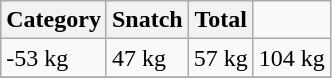<table class="wikitable" border="1">
<tr>
<th>Category</th>
<th>Snatch</th>
<th>Total</th>
</tr>
<tr>
<td>-53 kg</td>
<td>47 kg</td>
<td>57 kg</td>
<td>104 kg</td>
</tr>
<tr>
</tr>
</table>
